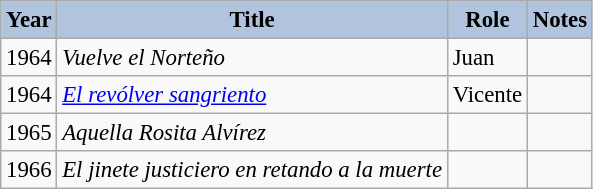<table class="wikitable" style="font-size: 95%;">
<tr>
<th style="background: #B0C4DE;">Year</th>
<th style="background: #B0C4DE;">Title</th>
<th style="background: #B0C4DE;">Role</th>
<th style="background: #B0C4DE;">Notes</th>
</tr>
<tr>
<td>1964</td>
<td><em>Vuelve el Norteño</em></td>
<td>Juan</td>
<td></td>
</tr>
<tr>
<td>1964</td>
<td><em><a href='#'>El revólver sangriento</a></em></td>
<td>Vicente</td>
<td></td>
</tr>
<tr>
<td>1965</td>
<td><em>Aquella Rosita Alvírez</em></td>
<td></td>
<td></td>
</tr>
<tr>
<td>1966</td>
<td><em>El jinete justiciero en retando a la muerte</em></td>
<td></td>
<td></td>
</tr>
</table>
